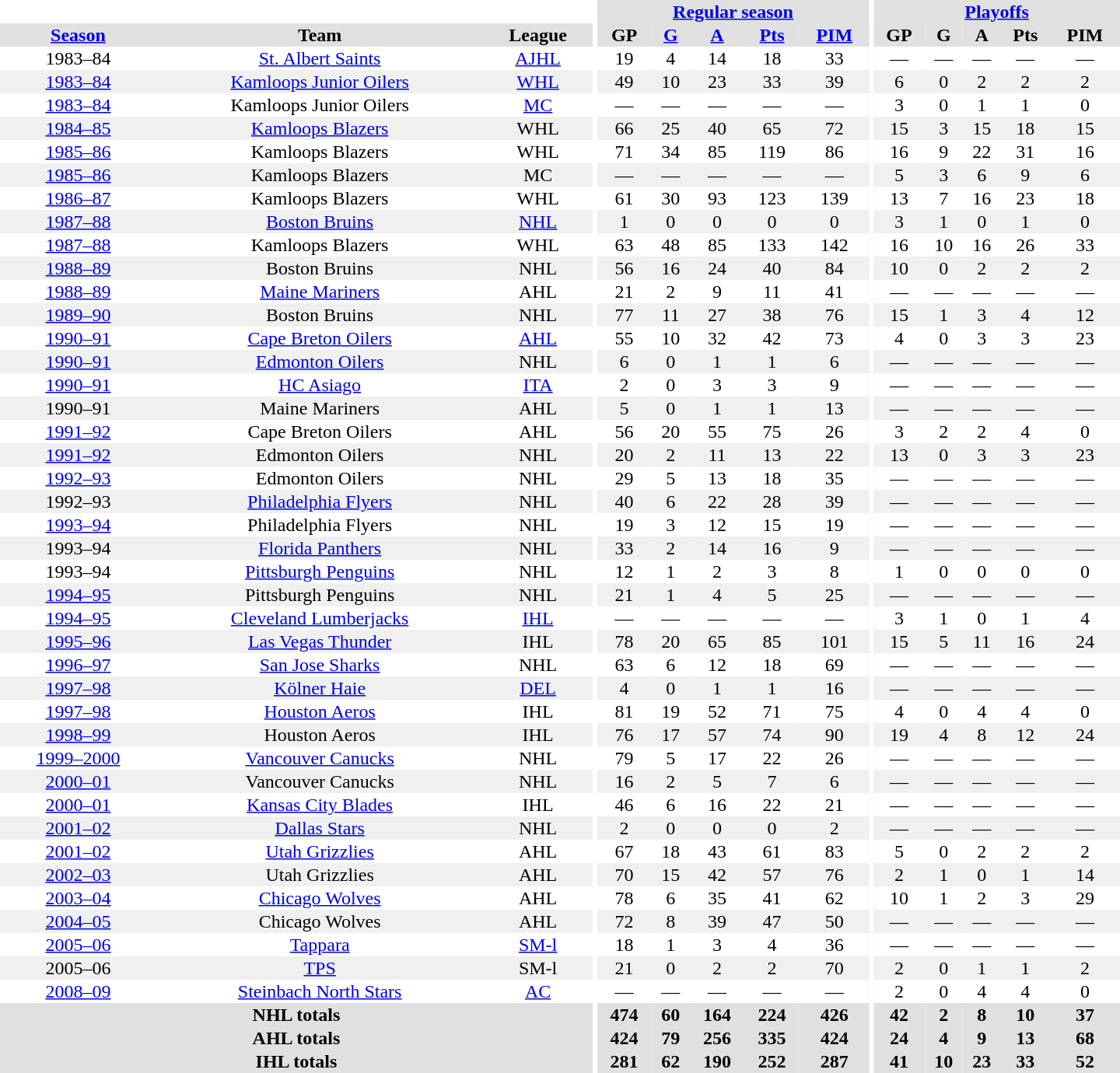<table border="0" cellpadding="1" cellspacing="0" style="text-align:center; width:60em">
<tr bgcolor="#e0e0e0">
<th colspan="3"  bgcolor="#ffffff"></th>
<th rowspan="99" bgcolor="#ffffff"></th>
<th colspan="5"><a href='#'>Regular season</a></th>
<th rowspan="99" bgcolor="#ffffff"></th>
<th colspan="5"><a href='#'>Playoffs</a></th>
</tr>
<tr bgcolor="#e0e0e0">
<th><a href='#'>Season</a></th>
<th>Team</th>
<th>League</th>
<th>GP</th>
<th><a href='#'>G</a></th>
<th><a href='#'>A</a></th>
<th><a href='#'>Pts</a></th>
<th><a href='#'>PIM</a></th>
<th>GP</th>
<th>G</th>
<th>A</th>
<th>Pts</th>
<th>PIM</th>
</tr>
<tr>
<td>1983–84</td>
<td><a href='#'>St. Albert Saints</a></td>
<td><a href='#'>AJHL</a></td>
<td>19</td>
<td>4</td>
<td>14</td>
<td>18</td>
<td>33</td>
<td>—</td>
<td>—</td>
<td>—</td>
<td>—</td>
<td>—</td>
</tr>
<tr bgcolor="#f0f0f0">
<td><a href='#'>1983–84</a></td>
<td><a href='#'>Kamloops Junior Oilers</a></td>
<td><a href='#'>WHL</a></td>
<td>49</td>
<td>10</td>
<td>23</td>
<td>33</td>
<td>39</td>
<td>6</td>
<td>0</td>
<td>2</td>
<td>2</td>
<td>2</td>
</tr>
<tr>
<td><a href='#'>1983–84</a></td>
<td>Kamloops Junior Oilers</td>
<td><a href='#'>MC</a></td>
<td>—</td>
<td>—</td>
<td>—</td>
<td>—</td>
<td>—</td>
<td>3</td>
<td>0</td>
<td>1</td>
<td>1</td>
<td>0</td>
</tr>
<tr bgcolor="#f0f0f0">
<td><a href='#'>1984–85</a></td>
<td><a href='#'>Kamloops Blazers</a></td>
<td>WHL</td>
<td>66</td>
<td>25</td>
<td>40</td>
<td>65</td>
<td>72</td>
<td>15</td>
<td>3</td>
<td>15</td>
<td>18</td>
<td>15</td>
</tr>
<tr>
<td><a href='#'>1985–86</a></td>
<td>Kamloops Blazers</td>
<td>WHL</td>
<td>71</td>
<td>34</td>
<td>85</td>
<td>119</td>
<td>86</td>
<td>16</td>
<td>9</td>
<td>22</td>
<td>31</td>
<td>16</td>
</tr>
<tr bgcolor="#f0f0f0">
<td><a href='#'>1985–86</a></td>
<td>Kamloops Blazers</td>
<td>MC</td>
<td>—</td>
<td>—</td>
<td>—</td>
<td>—</td>
<td>—</td>
<td>5</td>
<td>3</td>
<td>6</td>
<td>9</td>
<td>6</td>
</tr>
<tr>
<td><a href='#'>1986–87</a></td>
<td>Kamloops Blazers</td>
<td>WHL</td>
<td>61</td>
<td>30</td>
<td>93</td>
<td>123</td>
<td>139</td>
<td>13</td>
<td>7</td>
<td>16</td>
<td>23</td>
<td>18</td>
</tr>
<tr bgcolor="#f0f0f0">
<td><a href='#'>1987–88</a></td>
<td><a href='#'>Boston Bruins</a></td>
<td><a href='#'>NHL</a></td>
<td>1</td>
<td>0</td>
<td>0</td>
<td>0</td>
<td>0</td>
<td>3</td>
<td>1</td>
<td>0</td>
<td>1</td>
<td>0</td>
</tr>
<tr>
<td><a href='#'>1987–88</a></td>
<td>Kamloops Blazers</td>
<td>WHL</td>
<td>63</td>
<td>48</td>
<td>85</td>
<td>133</td>
<td>142</td>
<td>16</td>
<td>10</td>
<td>16</td>
<td>26</td>
<td>33</td>
</tr>
<tr bgcolor="#f0f0f0">
<td><a href='#'>1988–89</a></td>
<td>Boston Bruins</td>
<td>NHL</td>
<td>56</td>
<td>16</td>
<td>24</td>
<td>40</td>
<td>84</td>
<td>10</td>
<td>0</td>
<td>2</td>
<td>2</td>
<td>2</td>
</tr>
<tr>
<td><a href='#'>1988–89</a></td>
<td><a href='#'>Maine Mariners</a></td>
<td>AHL</td>
<td>21</td>
<td>2</td>
<td>9</td>
<td>11</td>
<td>41</td>
<td>—</td>
<td>—</td>
<td>—</td>
<td>—</td>
<td>—</td>
</tr>
<tr bgcolor="#f0f0f0">
<td><a href='#'>1989–90</a></td>
<td>Boston Bruins</td>
<td>NHL</td>
<td>77</td>
<td>11</td>
<td>27</td>
<td>38</td>
<td>76</td>
<td>15</td>
<td>1</td>
<td>3</td>
<td>4</td>
<td>12</td>
</tr>
<tr>
<td><a href='#'>1990–91</a></td>
<td><a href='#'>Cape Breton Oilers</a></td>
<td><a href='#'>AHL</a></td>
<td>55</td>
<td>10</td>
<td>32</td>
<td>42</td>
<td>73</td>
<td>4</td>
<td>0</td>
<td>3</td>
<td>3</td>
<td>23</td>
</tr>
<tr bgcolor="#f0f0f0">
<td><a href='#'>1990–91</a></td>
<td><a href='#'>Edmonton Oilers</a></td>
<td>NHL</td>
<td>6</td>
<td>0</td>
<td>1</td>
<td>1</td>
<td>6</td>
<td>—</td>
<td>—</td>
<td>—</td>
<td>—</td>
<td>—</td>
</tr>
<tr>
<td><a href='#'>1990–91</a></td>
<td><a href='#'>HC Asiago</a></td>
<td><a href='#'>ITA</a></td>
<td>2</td>
<td>0</td>
<td>3</td>
<td>3</td>
<td>9</td>
<td>—</td>
<td>—</td>
<td>—</td>
<td>—</td>
<td>—</td>
</tr>
<tr bgcolor="#f0f0f0">
<td>1990–91</td>
<td>Maine Mariners</td>
<td>AHL</td>
<td>5</td>
<td>0</td>
<td>1</td>
<td>1</td>
<td>13</td>
<td>—</td>
<td>—</td>
<td>—</td>
<td>—</td>
<td>—</td>
</tr>
<tr>
<td><a href='#'>1991–92</a></td>
<td>Cape Breton Oilers</td>
<td>AHL</td>
<td>56</td>
<td>20</td>
<td>55</td>
<td>75</td>
<td>26</td>
<td>3</td>
<td>2</td>
<td>2</td>
<td>4</td>
<td>0</td>
</tr>
<tr bgcolor="#f0f0f0">
<td><a href='#'>1991–92</a></td>
<td>Edmonton Oilers</td>
<td>NHL</td>
<td>20</td>
<td>2</td>
<td>11</td>
<td>13</td>
<td>22</td>
<td>13</td>
<td>0</td>
<td>3</td>
<td>3</td>
<td>23</td>
</tr>
<tr>
<td><a href='#'>1992–93</a></td>
<td>Edmonton Oilers</td>
<td>NHL</td>
<td>29</td>
<td>5</td>
<td>13</td>
<td>18</td>
<td>35</td>
<td>—</td>
<td>—</td>
<td>—</td>
<td>—</td>
<td>—</td>
</tr>
<tr bgcolor="#f0f0f0">
<td>1992–93</td>
<td><a href='#'>Philadelphia Flyers</a></td>
<td>NHL</td>
<td>40</td>
<td>6</td>
<td>22</td>
<td>28</td>
<td>39</td>
<td>—</td>
<td>—</td>
<td>—</td>
<td>—</td>
<td>—</td>
</tr>
<tr>
<td><a href='#'>1993–94</a></td>
<td>Philadelphia Flyers</td>
<td>NHL</td>
<td>19</td>
<td>3</td>
<td>12</td>
<td>15</td>
<td>19</td>
<td>—</td>
<td>—</td>
<td>—</td>
<td>—</td>
<td>—</td>
</tr>
<tr bgcolor="#f0f0f0">
<td>1993–94</td>
<td><a href='#'>Florida Panthers</a></td>
<td>NHL</td>
<td>33</td>
<td>2</td>
<td>14</td>
<td>16</td>
<td>9</td>
<td>—</td>
<td>—</td>
<td>—</td>
<td>—</td>
<td>—</td>
</tr>
<tr>
<td>1993–94</td>
<td><a href='#'>Pittsburgh Penguins</a></td>
<td>NHL</td>
<td>12</td>
<td>1</td>
<td>2</td>
<td>3</td>
<td>8</td>
<td>1</td>
<td>0</td>
<td>0</td>
<td>0</td>
<td>0</td>
</tr>
<tr bgcolor="#f0f0f0">
<td><a href='#'>1994–95</a></td>
<td>Pittsburgh Penguins</td>
<td>NHL</td>
<td>21</td>
<td>1</td>
<td>4</td>
<td>5</td>
<td>25</td>
<td>—</td>
<td>—</td>
<td>—</td>
<td>—</td>
<td>—</td>
</tr>
<tr>
<td><a href='#'>1994–95</a></td>
<td><a href='#'>Cleveland Lumberjacks</a></td>
<td><a href='#'>IHL</a></td>
<td>—</td>
<td>—</td>
<td>—</td>
<td>—</td>
<td>—</td>
<td>3</td>
<td>1</td>
<td>0</td>
<td>1</td>
<td>4</td>
</tr>
<tr bgcolor="#f0f0f0">
<td><a href='#'>1995–96</a></td>
<td><a href='#'>Las Vegas Thunder</a></td>
<td>IHL</td>
<td>78</td>
<td>20</td>
<td>65</td>
<td>85</td>
<td>101</td>
<td>15</td>
<td>5</td>
<td>11</td>
<td>16</td>
<td>24</td>
</tr>
<tr>
<td><a href='#'>1996–97</a></td>
<td><a href='#'>San Jose Sharks</a></td>
<td>NHL</td>
<td>63</td>
<td>6</td>
<td>12</td>
<td>18</td>
<td>69</td>
<td>—</td>
<td>—</td>
<td>—</td>
<td>—</td>
<td>—</td>
</tr>
<tr bgcolor="#f0f0f0">
<td><a href='#'>1997–98</a></td>
<td><a href='#'>Kölner Haie</a></td>
<td><a href='#'>DEL</a></td>
<td>4</td>
<td>0</td>
<td>1</td>
<td>1</td>
<td>16</td>
<td>—</td>
<td>—</td>
<td>—</td>
<td>—</td>
<td>—</td>
</tr>
<tr>
<td><a href='#'>1997–98</a></td>
<td><a href='#'>Houston Aeros</a></td>
<td>IHL</td>
<td>81</td>
<td>19</td>
<td>52</td>
<td>71</td>
<td>75</td>
<td>4</td>
<td>0</td>
<td>4</td>
<td>4</td>
<td>0</td>
</tr>
<tr bgcolor="#f0f0f0">
<td><a href='#'>1998–99</a></td>
<td>Houston Aeros</td>
<td>IHL</td>
<td>76</td>
<td>17</td>
<td>57</td>
<td>74</td>
<td>90</td>
<td>19</td>
<td>4</td>
<td>8</td>
<td>12</td>
<td>24</td>
</tr>
<tr>
<td><a href='#'>1999–2000</a></td>
<td><a href='#'>Vancouver Canucks</a></td>
<td>NHL</td>
<td>79</td>
<td>5</td>
<td>17</td>
<td>22</td>
<td>26</td>
<td>—</td>
<td>—</td>
<td>—</td>
<td>—</td>
<td>—</td>
</tr>
<tr bgcolor="#f0f0f0">
<td><a href='#'>2000–01</a></td>
<td>Vancouver Canucks</td>
<td>NHL</td>
<td>16</td>
<td>2</td>
<td>5</td>
<td>7</td>
<td>6</td>
<td>—</td>
<td>—</td>
<td>—</td>
<td>—</td>
<td>—</td>
</tr>
<tr>
<td><a href='#'>2000–01</a></td>
<td><a href='#'>Kansas City Blades</a></td>
<td>IHL</td>
<td>46</td>
<td>6</td>
<td>16</td>
<td>22</td>
<td>21</td>
<td>—</td>
<td>—</td>
<td>—</td>
<td>—</td>
<td>—</td>
</tr>
<tr bgcolor="#f0f0f0">
<td><a href='#'>2001–02</a></td>
<td><a href='#'>Dallas Stars</a></td>
<td>NHL</td>
<td>2</td>
<td>0</td>
<td>0</td>
<td>0</td>
<td>2</td>
<td>—</td>
<td>—</td>
<td>—</td>
<td>—</td>
<td>—</td>
</tr>
<tr>
<td><a href='#'>2001–02</a></td>
<td><a href='#'>Utah Grizzlies</a></td>
<td>AHL</td>
<td>67</td>
<td>18</td>
<td>43</td>
<td>61</td>
<td>83</td>
<td>5</td>
<td>0</td>
<td>2</td>
<td>2</td>
<td>2</td>
</tr>
<tr bgcolor="#f0f0f0">
<td><a href='#'>2002–03</a></td>
<td>Utah Grizzlies</td>
<td>AHL</td>
<td>70</td>
<td>15</td>
<td>42</td>
<td>57</td>
<td>76</td>
<td>2</td>
<td>1</td>
<td>0</td>
<td>1</td>
<td>14</td>
</tr>
<tr>
<td><a href='#'>2003–04</a></td>
<td><a href='#'>Chicago Wolves</a></td>
<td>AHL</td>
<td>78</td>
<td>6</td>
<td>35</td>
<td>41</td>
<td>62</td>
<td>10</td>
<td>1</td>
<td>2</td>
<td>3</td>
<td>29</td>
</tr>
<tr bgcolor="#f0f0f0">
<td><a href='#'>2004–05</a></td>
<td>Chicago Wolves</td>
<td>AHL</td>
<td>72</td>
<td>8</td>
<td>39</td>
<td>47</td>
<td>50</td>
<td>—</td>
<td>—</td>
<td>—</td>
<td>—</td>
<td>—</td>
</tr>
<tr>
<td><a href='#'>2005–06</a></td>
<td><a href='#'>Tappara</a></td>
<td><a href='#'>SM-l</a></td>
<td>18</td>
<td>1</td>
<td>3</td>
<td>4</td>
<td>36</td>
<td>—</td>
<td>—</td>
<td>—</td>
<td>—</td>
<td>—</td>
</tr>
<tr bgcolor="#f0f0f0">
<td>2005–06</td>
<td><a href='#'>TPS</a></td>
<td>SM-l</td>
<td>21</td>
<td>0</td>
<td>2</td>
<td>2</td>
<td>70</td>
<td>2</td>
<td>0</td>
<td>1</td>
<td>1</td>
<td>2</td>
</tr>
<tr>
<td><a href='#'>2008–09</a></td>
<td><a href='#'>Steinbach North Stars</a></td>
<td><a href='#'>AC</a></td>
<td>—</td>
<td>—</td>
<td>—</td>
<td>—</td>
<td>—</td>
<td>2</td>
<td>0</td>
<td>4</td>
<td>4</td>
<td>0</td>
</tr>
<tr bgcolor="#e0e0e0">
<th colspan="3">NHL totals</th>
<th>474</th>
<th>60</th>
<th>164</th>
<th>224</th>
<th>426</th>
<th>42</th>
<th>2</th>
<th>8</th>
<th>10</th>
<th>37</th>
</tr>
<tr bgcolor="#e0e0e0">
<th colspan="3">AHL totals</th>
<th>424</th>
<th>79</th>
<th>256</th>
<th>335</th>
<th>424</th>
<th>24</th>
<th>4</th>
<th>9</th>
<th>13</th>
<th>68</th>
</tr>
<tr bgcolor="#e0e0e0">
<th colspan="3">IHL totals</th>
<th>281</th>
<th>62</th>
<th>190</th>
<th>252</th>
<th>287</th>
<th>41</th>
<th>10</th>
<th>23</th>
<th>33</th>
<th>52</th>
</tr>
</table>
